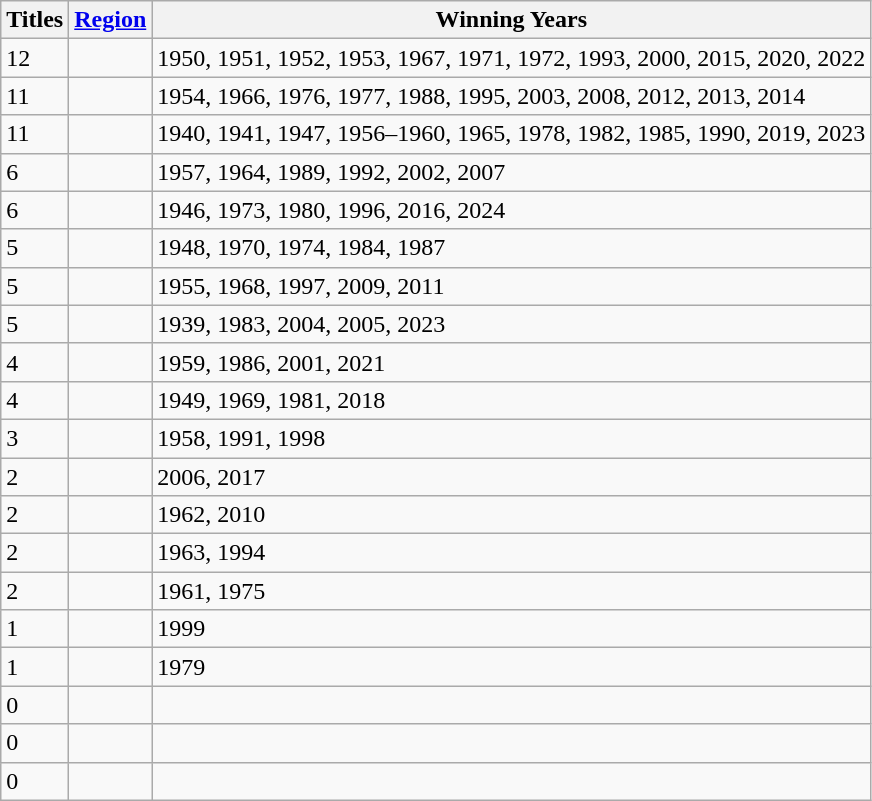<table class="wikitable">
<tr>
<th>Titles</th>
<th><a href='#'>Region</a></th>
<th>Winning Years</th>
</tr>
<tr>
<td>12</td>
<td></td>
<td>1950, 1951, 1952, 1953, 1967, 1971, 1972, 1993, 2000, 2015, 2020, 2022</td>
</tr>
<tr>
<td>11</td>
<td></td>
<td>1954, 1966, 1976, 1977, 1988, 1995, 2003, 2008, 2012, 2013, 2014</td>
</tr>
<tr>
<td>11</td>
<td></td>
<td>1940, 1941, 1947, 1956–1960, 1965, 1978, 1982, 1985, 1990, 2019, 2023</td>
</tr>
<tr>
<td>6</td>
<td></td>
<td>1957, 1964, 1989, 1992, 2002, 2007</td>
</tr>
<tr>
<td>6</td>
<td></td>
<td>1946, 1973, 1980, 1996, 2016, 2024</td>
</tr>
<tr>
<td>5</td>
<td></td>
<td>1948, 1970, 1974, 1984, 1987</td>
</tr>
<tr>
<td>5</td>
<td></td>
<td>1955, 1968, 1997, 2009, 2011</td>
</tr>
<tr>
<td>5</td>
<td></td>
<td>1939, 1983, 2004, 2005, 2023</td>
</tr>
<tr>
<td>4</td>
<td></td>
<td>1959, 1986, 2001, 2021</td>
</tr>
<tr>
<td>4</td>
<td></td>
<td>1949, 1969, 1981, 2018</td>
</tr>
<tr>
<td>3</td>
<td></td>
<td>1958, 1991, 1998</td>
</tr>
<tr>
<td>2</td>
<td></td>
<td>2006, 2017</td>
</tr>
<tr>
<td>2</td>
<td></td>
<td>1962, 2010</td>
</tr>
<tr>
<td>2</td>
<td></td>
<td>1963, 1994</td>
</tr>
<tr>
<td>2</td>
<td></td>
<td>1961, 1975</td>
</tr>
<tr>
<td>1</td>
<td></td>
<td>1999</td>
</tr>
<tr>
<td>1</td>
<td></td>
<td>1979</td>
</tr>
<tr>
<td>0</td>
<td></td>
<td></td>
</tr>
<tr>
<td>0</td>
<td></td>
<td></td>
</tr>
<tr>
<td>0</td>
<td></td>
<td></td>
</tr>
</table>
